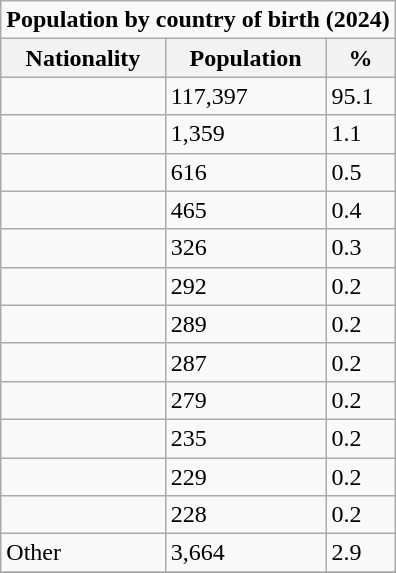<table class="wikitable" style="float:right;">
<tr>
<td colspan="3"><strong>Population by country of birth (2024)</strong></td>
</tr>
<tr \>
<th>Nationality</th>
<th>Population</th>
<th>%</th>
</tr>
<tr>
<td></td>
<td>117,397</td>
<td>95.1</td>
</tr>
<tr>
<td></td>
<td>1,359</td>
<td>1.1</td>
</tr>
<tr>
<td></td>
<td>616</td>
<td>0.5</td>
</tr>
<tr>
<td></td>
<td>465</td>
<td>0.4</td>
</tr>
<tr>
<td></td>
<td>326</td>
<td>0.3</td>
</tr>
<tr>
<td></td>
<td>292</td>
<td>0.2</td>
</tr>
<tr>
<td></td>
<td>289</td>
<td>0.2</td>
</tr>
<tr>
<td></td>
<td>287</td>
<td>0.2</td>
</tr>
<tr>
<td></td>
<td>279</td>
<td>0.2</td>
</tr>
<tr>
<td></td>
<td>235</td>
<td>0.2</td>
</tr>
<tr>
<td></td>
<td>229</td>
<td>0.2</td>
</tr>
<tr>
<td></td>
<td>228</td>
<td>0.2</td>
</tr>
<tr>
<td>Other</td>
<td>3,664</td>
<td>2.9</td>
</tr>
<tr>
</tr>
</table>
